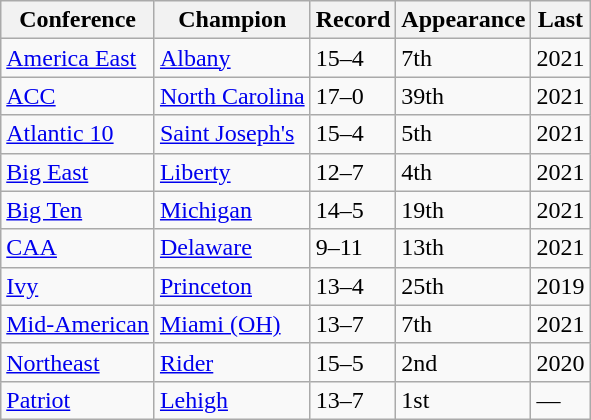<table class="wikitable">
<tr>
<th>Conference</th>
<th>Champion</th>
<th>Record</th>
<th>Appearance</th>
<th>Last</th>
</tr>
<tr>
<td><a href='#'>America East</a></td>
<td><a href='#'>Albany</a></td>
<td>15–4</td>
<td>7th</td>
<td>2021</td>
</tr>
<tr>
<td><a href='#'>ACC</a></td>
<td><a href='#'>North Carolina</a></td>
<td>17–0</td>
<td>39th</td>
<td>2021</td>
</tr>
<tr>
<td><a href='#'>Atlantic 10</a></td>
<td><a href='#'>Saint Joseph's</a></td>
<td>15–4</td>
<td>5th</td>
<td>2021</td>
</tr>
<tr>
<td><a href='#'>Big East</a></td>
<td><a href='#'>Liberty</a></td>
<td>12–7</td>
<td>4th</td>
<td>2021</td>
</tr>
<tr>
<td><a href='#'>Big Ten</a></td>
<td><a href='#'>Michigan</a></td>
<td>14–5</td>
<td>19th</td>
<td>2021</td>
</tr>
<tr>
<td><a href='#'>CAA</a></td>
<td><a href='#'>Delaware</a></td>
<td>9–11</td>
<td>13th</td>
<td>2021</td>
</tr>
<tr>
<td><a href='#'>Ivy</a></td>
<td><a href='#'>Princeton</a></td>
<td>13–4</td>
<td>25th</td>
<td>2019</td>
</tr>
<tr>
<td><a href='#'>Mid-American</a></td>
<td><a href='#'>Miami (OH)</a></td>
<td>13–7</td>
<td>7th</td>
<td>2021</td>
</tr>
<tr>
<td><a href='#'>Northeast</a></td>
<td><a href='#'>Rider</a></td>
<td>15–5</td>
<td>2nd</td>
<td>2020</td>
</tr>
<tr>
<td><a href='#'>Patriot</a></td>
<td><a href='#'>Lehigh</a></td>
<td>13–7</td>
<td>1st</td>
<td>—</td>
</tr>
</table>
